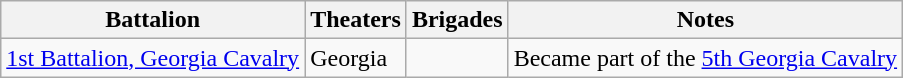<table class="wikitable">
<tr>
<th>Battalion</th>
<th>Theaters</th>
<th>Brigades</th>
<th>Notes</th>
</tr>
<tr>
<td><a href='#'>1st Battalion, Georgia Cavalry</a></td>
<td>Georgia</td>
<td></td>
<td>Became part of the <a href='#'>5th Georgia Cavalry</a></td>
</tr>
</table>
